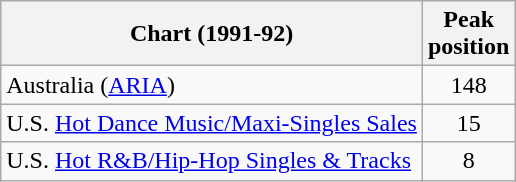<table class="wikitable sortable">
<tr>
<th align="left">Chart (1991-92)</th>
<th style="text-align:center;">Peak<br>position</th>
</tr>
<tr>
<td>Australia (<a href='#'>ARIA</a>)</td>
<td align="center">148</td>
</tr>
<tr>
<td align="left">U.S. <a href='#'>Hot Dance Music/Maxi-Singles Sales</a></td>
<td style="text-align:center;">15</td>
</tr>
<tr>
<td align="left">U.S. <a href='#'>Hot R&B/Hip-Hop Singles & Tracks</a></td>
<td style="text-align:center;">8</td>
</tr>
</table>
